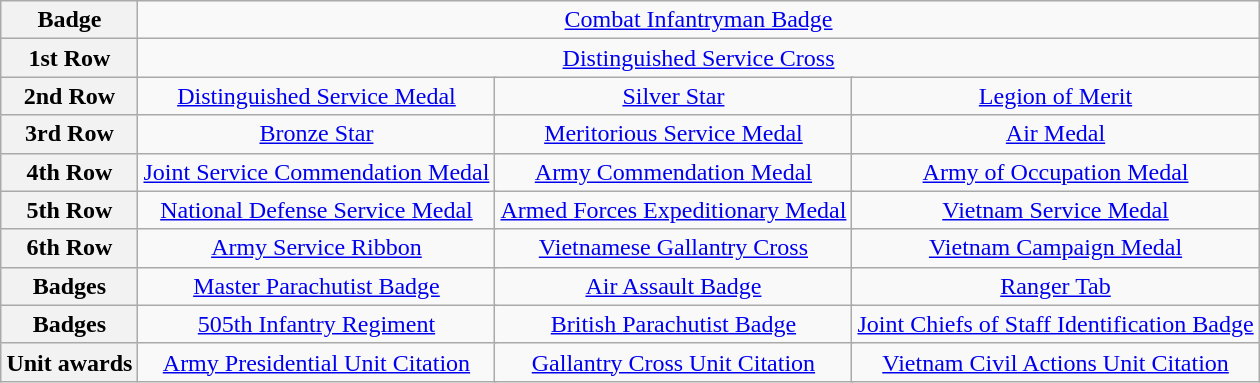<table class="wikitable" style="margin:1em auto; text-align:center;">
<tr>
<th>Badge</th>
<td colspan="12" align="center"><a href='#'>Combat Infantryman Badge</a></td>
</tr>
<tr>
<th>1st Row</th>
<td colspan="12" align="center"><a href='#'>Distinguished Service Cross</a></td>
</tr>
<tr>
<th>2nd Row</th>
<td colspan="4" align="center"><a href='#'>Distinguished Service Medal</a></td>
<td colspan="4" align="center"><a href='#'>Silver Star</a> <br></td>
<td colspan="4" align="center"><a href='#'>Legion of Merit</a></td>
</tr>
<tr>
<th>3rd Row</th>
<td colspan="4" align="center"><a href='#'>Bronze Star</a> <br></td>
<td colspan="4" align="center"><a href='#'>Meritorious Service Medal</a> <br></td>
<td colspan="4" align="center"><a href='#'>Air Medal</a> <br></td>
</tr>
<tr>
<th>4th Row</th>
<td colspan="4" align="center"><a href='#'>Joint Service Commendation Medal</a> <br></td>
<td colspan="4" align="center"><a href='#'>Army Commendation Medal</a> <br></td>
<td colspan="4" align="center"><a href='#'>Army of Occupation Medal</a></td>
</tr>
<tr>
<th>5th Row</th>
<td colspan="4" align="center"><a href='#'>National Defense Service Medal</a> <br></td>
<td colspan="4" align="center"><a href='#'>Armed Forces Expeditionary Medal</a></td>
<td colspan="4" align="center"><a href='#'>Vietnam Service Medal</a> <br></td>
</tr>
<tr>
<th>6th Row</th>
<td colspan="4" align="center"><a href='#'>Army Service Ribbon</a></td>
<td colspan="4" align="center"><a href='#'>Vietnamese Gallantry Cross</a> <br></td>
<td colspan="4" align="center"><a href='#'>Vietnam Campaign Medal</a> <br></td>
</tr>
<tr>
<th>Badges</th>
<td colspan="4" align="center"><a href='#'>Master Parachutist Badge</a> <br></td>
<td colspan="4" align="center"><a href='#'>Air Assault Badge</a></td>
<td colspan="4" align="center"><a href='#'>Ranger Tab</a></td>
</tr>
<tr>
<th>Badges</th>
<td colspan="4" align="center"><a href='#'>505th Infantry Regiment</a> <br></td>
<td colspan="4" align="center"><a href='#'>British Parachutist Badge</a></td>
<td colspan="4" align="center"><a href='#'>Joint Chiefs of Staff Identification Badge</a></td>
</tr>
<tr>
<th>Unit awards</th>
<td colspan="4" align="center"><a href='#'>Army Presidential Unit Citation</a></td>
<td colspan="4" align="center"><a href='#'>Gallantry Cross Unit Citation</a></td>
<td colspan="4" align="center"><a href='#'>Vietnam Civil Actions Unit Citation</a></td>
</tr>
</table>
